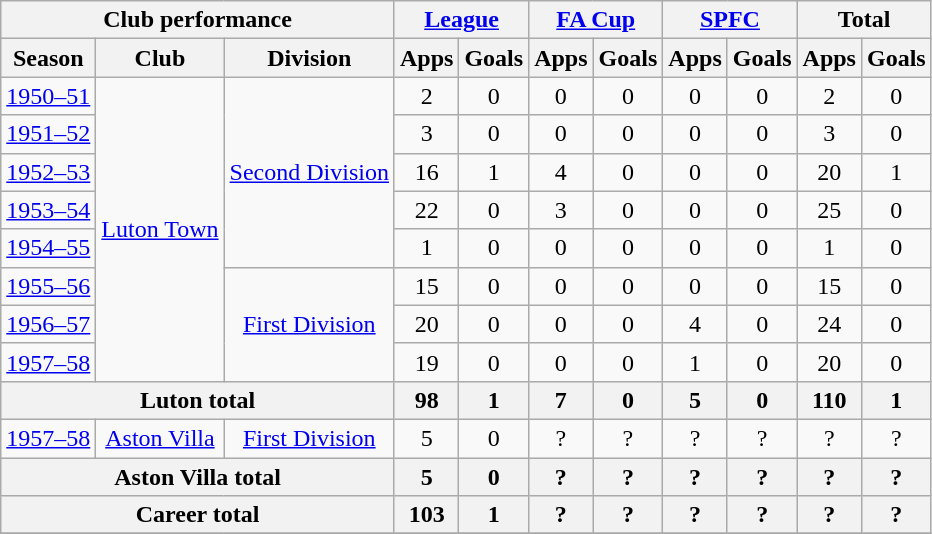<table class="wikitable" style="text-align:center">
<tr>
<th colspan=3>Club performance</th>
<th colspan=2><a href='#'>League</a></th>
<th colspan=2><a href='#'>FA Cup</a></th>
<th colspan=2><a href='#'>SPFC</a></th>
<th colspan=2>Total</th>
</tr>
<tr>
<th>Season</th>
<th>Club</th>
<th>Division</th>
<th>Apps</th>
<th>Goals</th>
<th>Apps</th>
<th>Goals</th>
<th>Apps</th>
<th>Goals</th>
<th>Apps</th>
<th>Goals</th>
</tr>
<tr>
<td><a href='#'>1950–51</a></td>
<td rowspan="8"><a href='#'>Luton Town</a></td>
<td rowspan="5"><a href='#'>Second Division</a></td>
<td>2</td>
<td>0</td>
<td>0</td>
<td>0</td>
<td>0</td>
<td>0</td>
<td>2</td>
<td>0</td>
</tr>
<tr>
<td><a href='#'>1951–52</a></td>
<td>3</td>
<td>0</td>
<td>0</td>
<td>0</td>
<td>0</td>
<td>0</td>
<td>3</td>
<td>0</td>
</tr>
<tr>
<td><a href='#'>1952–53</a></td>
<td>16</td>
<td>1</td>
<td>4</td>
<td>0</td>
<td>0</td>
<td>0</td>
<td>20</td>
<td>1</td>
</tr>
<tr>
<td><a href='#'>1953–54</a></td>
<td>22</td>
<td>0</td>
<td>3</td>
<td>0</td>
<td>0</td>
<td>0</td>
<td>25</td>
<td>0</td>
</tr>
<tr>
<td><a href='#'>1954–55</a></td>
<td>1</td>
<td>0</td>
<td>0</td>
<td>0</td>
<td>0</td>
<td>0</td>
<td>1</td>
<td>0</td>
</tr>
<tr>
<td><a href='#'>1955–56</a></td>
<td rowspan="3"><a href='#'>First Division</a></td>
<td>15</td>
<td>0</td>
<td>0</td>
<td>0</td>
<td>0</td>
<td>0</td>
<td>15</td>
<td>0</td>
</tr>
<tr>
<td><a href='#'>1956–57</a></td>
<td>20</td>
<td>0</td>
<td>0</td>
<td>0</td>
<td>4</td>
<td>0</td>
<td>24</td>
<td>0</td>
</tr>
<tr>
<td><a href='#'>1957–58</a></td>
<td>19</td>
<td>0</td>
<td>0</td>
<td>0</td>
<td>1</td>
<td>0</td>
<td>20</td>
<td>0</td>
</tr>
<tr>
<th colspan=3>Luton total</th>
<th>98</th>
<th>1</th>
<th>7</th>
<th>0</th>
<th>5</th>
<th>0</th>
<th>110</th>
<th>1</th>
</tr>
<tr>
<td><a href='#'>1957–58</a></td>
<td><a href='#'>Aston Villa</a></td>
<td><a href='#'>First Division</a></td>
<td>5</td>
<td>0</td>
<td>?</td>
<td>?</td>
<td>?</td>
<td>?</td>
<td>?</td>
<td>?</td>
</tr>
<tr>
<th colspan=3>Aston Villa total</th>
<th>5</th>
<th>0</th>
<th>?</th>
<th>?</th>
<th>?</th>
<th>?</th>
<th>?</th>
<th>?</th>
</tr>
<tr>
<th colspan=3>Career total</th>
<th>103</th>
<th>1</th>
<th>?</th>
<th>?</th>
<th>?</th>
<th>?</th>
<th>?</th>
<th>?</th>
</tr>
<tr>
</tr>
</table>
